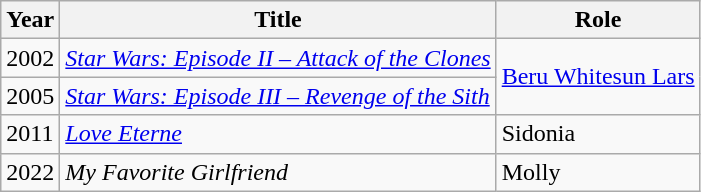<table class="wikitable sortable">
<tr>
<th>Year</th>
<th>Title</th>
<th>Role</th>
</tr>
<tr>
<td>2002</td>
<td><em><a href='#'>Star Wars: Episode II – Attack of the Clones</a></em></td>
<td rowspan=2><a href='#'>Beru Whitesun Lars</a></td>
</tr>
<tr>
<td>2005</td>
<td><em><a href='#'>Star Wars: Episode III – Revenge of the Sith</a></em></td>
</tr>
<tr>
<td>2011</td>
<td><em><a href='#'>Love Eterne</a></em></td>
<td>Sidonia</td>
</tr>
<tr>
<td>2022</td>
<td><em>My Favorite Girlfriend</em></td>
<td>Molly</td>
</tr>
</table>
